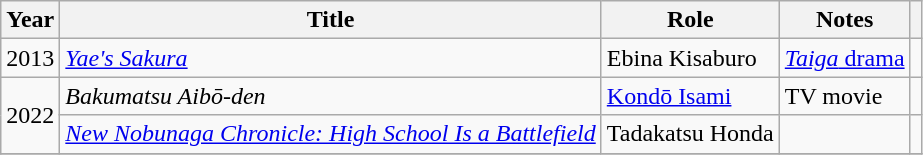<table class="wikitable">
<tr>
<th>Year</th>
<th>Title</th>
<th>Role</th>
<th>Notes</th>
<th></th>
</tr>
<tr>
<td>2013</td>
<td><em><a href='#'>Yae's Sakura</a></em></td>
<td>Ebina Kisaburo</td>
<td><a href='#'><em>Taiga</em> drama</a></td>
<td></td>
</tr>
<tr>
<td rowspan="2">2022</td>
<td><em>Bakumatsu Aibō-den</em></td>
<td><a href='#'>Kondō Isami</a></td>
<td>TV movie</td>
<td></td>
</tr>
<tr>
<td><em><a href='#'>New Nobunaga Chronicle: High School Is a Battlefield</a></em></td>
<td>Tadakatsu Honda</td>
<td></td>
<td></td>
</tr>
<tr>
</tr>
</table>
